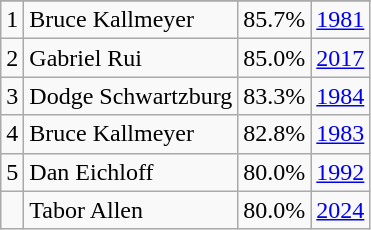<table class="wikitable">
<tr>
</tr>
<tr>
<td>1</td>
<td>Bruce Kallmeyer</td>
<td><abbr>85.7%</abbr></td>
<td><a href='#'>1981</a></td>
</tr>
<tr>
<td>2</td>
<td>Gabriel Rui</td>
<td><abbr>85.0%</abbr></td>
<td><a href='#'>2017</a></td>
</tr>
<tr>
<td>3</td>
<td>Dodge Schwartzburg</td>
<td><abbr>83.3%</abbr></td>
<td><a href='#'>1984</a></td>
</tr>
<tr>
<td>4</td>
<td>Bruce Kallmeyer</td>
<td><abbr>82.8%</abbr></td>
<td><a href='#'>1983</a></td>
</tr>
<tr>
<td>5</td>
<td>Dan Eichloff</td>
<td><abbr>80.0%</abbr></td>
<td><a href='#'>1992</a></td>
</tr>
<tr>
<td></td>
<td>Tabor Allen</td>
<td><abbr>80.0%</abbr></td>
<td><a href='#'>2024</a></td>
</tr>
</table>
